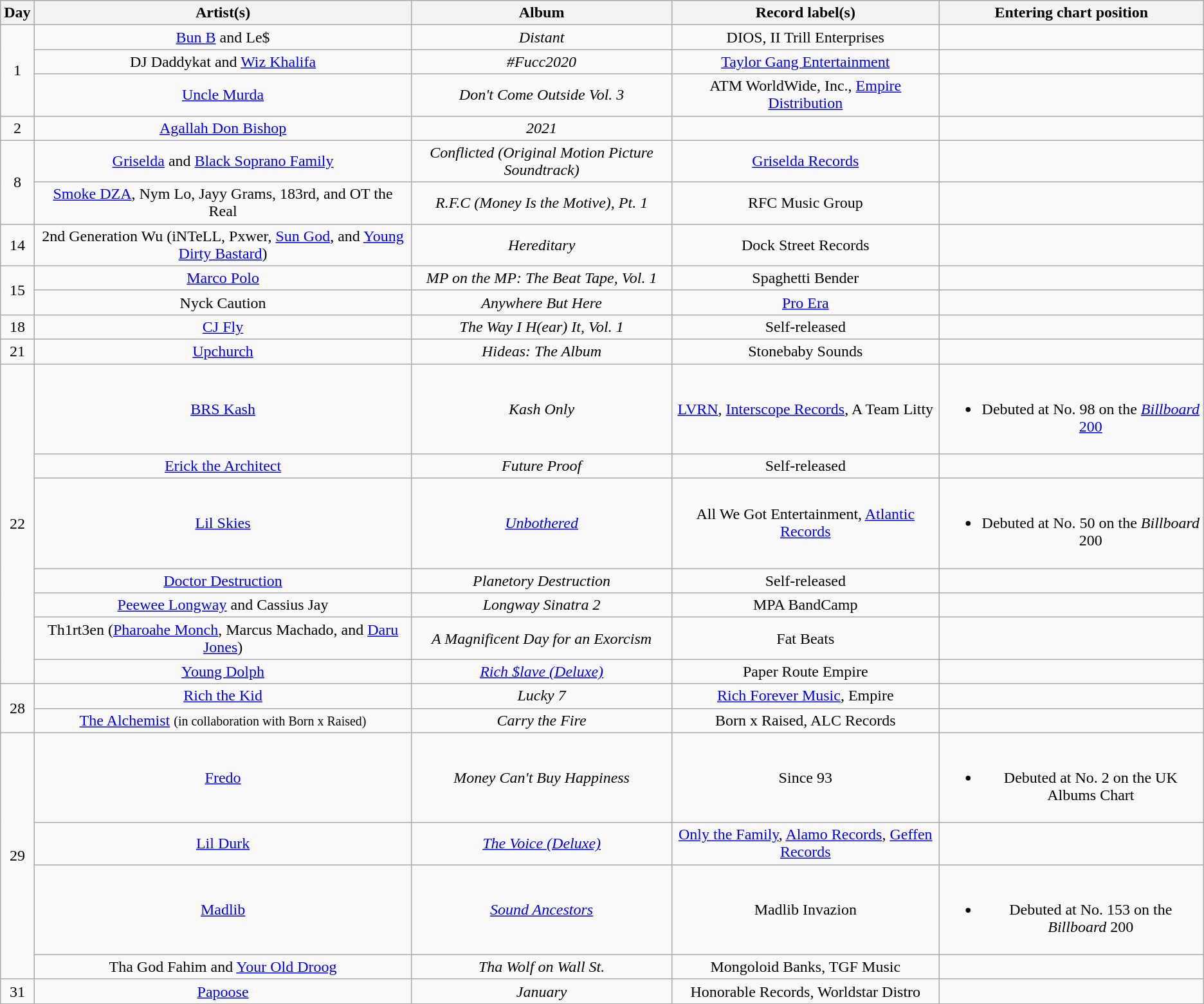<table class="wikitable" style="text-align:center;">
<tr>
<th scope="col">Day</th>
<th scope="col">Artist(s)</th>
<th scope="col">Album</th>
<th scope="col">Record label(s)</th>
<th><strong>Entering chart position</strong></th>
</tr>
<tr>
<td rowspan="3">1</td>
<td><a href='#'>Bun B</a> and Le$</td>
<td><em>Distant</em></td>
<td>DIOS, II Trill Enterprises</td>
<td></td>
</tr>
<tr>
<td>DJ Daddykat and <a href='#'>Wiz Khalifa</a></td>
<td><em>#Fucc2020</em></td>
<td><a href='#'>Taylor Gang Entertainment</a></td>
<td></td>
</tr>
<tr>
<td><a href='#'>Uncle Murda</a></td>
<td><em>Don't Come Outside Vol. 3</em></td>
<td>ATM WorldWide, Inc., <a href='#'>Empire Distribution</a></td>
<td></td>
</tr>
<tr>
<td>2</td>
<td><a href='#'>Agallah Don Bishop</a></td>
<td><em>2021</em></td>
<td></td>
<td></td>
</tr>
<tr>
<td rowspan="2">8</td>
<td><a href='#'>Griselda</a> and <a href='#'>Black Soprano Family</a></td>
<td><em>Conflicted (Original Motion Picture Soundtrack)</em></td>
<td><a href='#'>Griselda Records</a></td>
<td></td>
</tr>
<tr>
<td><a href='#'>Smoke DZA</a>, Nym Lo, Jayy Grams, 183rd, and OT the Real</td>
<td><em>R.F.C (Money Is the Motive), Pt. 1</em></td>
<td>RFC Music Group</td>
<td></td>
</tr>
<tr>
<td>14</td>
<td>2nd Generation Wu (iNTeLL, Pxwer, <a href='#'>Sun God</a>, and <a href='#'>Young Dirty Bastard</a>)</td>
<td><em>Hereditary</em></td>
<td>Dock Street Records</td>
<td></td>
</tr>
<tr>
<td rowspan="2">15</td>
<td><a href='#'>Marco Polo</a></td>
<td><em>MP on the MP: The Beat Tape, Vol. 1</em></td>
<td>Spaghetti Bender</td>
<td></td>
</tr>
<tr>
<td>Nyck Caution</td>
<td><em>Anywhere But Here</em></td>
<td><a href='#'>Pro Era</a></td>
<td></td>
</tr>
<tr>
<td>18</td>
<td><a href='#'>CJ Fly</a></td>
<td><em>The Way I H(ear) It, Vol. 1</em></td>
<td>Self-released</td>
<td></td>
</tr>
<tr>
<td>21</td>
<td><a href='#'>Upchurch</a></td>
<td><em>Hideas: The Album</em></td>
<td>Stonebaby Sounds</td>
<td></td>
</tr>
<tr>
<td rowspan="7">22</td>
<td><a href='#'>BRS Kash</a></td>
<td><em>Kash Only</em></td>
<td><a href='#'>LVRN</a>, <a href='#'>Interscope Records</a>, A Team Litty</td>
<td><br><ul><li>Debuted at No. 98 on the <a href='#'><em>Billboard</em> 200</a></li></ul></td>
</tr>
<tr>
<td><a href='#'>Erick the Architect</a></td>
<td><em>Future Proof</em></td>
<td>Self-released</td>
<td></td>
</tr>
<tr>
<td><a href='#'>Lil Skies</a></td>
<td><em><a href='#'>Unbothered</a></em></td>
<td>All We Got Entertainment, <a href='#'>Atlantic Records</a></td>
<td><br><ul><li>Debuted at No. 50 on the <em>Billboard</em> 200</li></ul></td>
</tr>
<tr>
<td><a href='#'>Doctor Destruction</a></td>
<td><em>Planetory Destruction</em></td>
<td>Self-released</td>
<td></td>
</tr>
<tr>
<td><a href='#'>Peewee Longway</a> and Cassius Jay</td>
<td><em>Longway Sinatra 2</em></td>
<td>MPA BandCamp</td>
<td></td>
</tr>
<tr>
<td>Th1rt3en (<a href='#'>Pharoahe Monch</a>, Marcus Machado, and <a href='#'>Daru Jones</a>)</td>
<td><em>A Magnificent Day for an Exorcism</em></td>
<td>Fat Beats</td>
<td></td>
</tr>
<tr>
<td><a href='#'>Young Dolph</a></td>
<td><em><a href='#'>Rich $lave (Deluxe)</a></em></td>
<td>Paper Route Empire</td>
<td></td>
</tr>
<tr>
<td rowspan="2">28</td>
<td><a href='#'>Rich the Kid</a></td>
<td><em>Lucky 7</em></td>
<td><a href='#'>Rich Forever Music</a>, Empire</td>
<td></td>
</tr>
<tr>
<td><a href='#'>The Alchemist</a> <small>(in collaboration with Born x Raised)</small></td>
<td><em>Carry the Fire</em></td>
<td>Born x Raised, ALC Records</td>
<td></td>
</tr>
<tr>
<td rowspan="4">29</td>
<td><a href='#'>Fredo</a></td>
<td><em>Money Can't Buy Happiness</em></td>
<td>Since 93</td>
<td><br><ul><li>Debuted at No. 2 on the UK Albums Chart</li></ul></td>
</tr>
<tr>
<td><a href='#'>Lil Durk</a></td>
<td><em><a href='#'>The Voice (Deluxe)</a></em></td>
<td><a href='#'>Only the Family</a>, <a href='#'>Alamo Records</a>, <a href='#'>Geffen Records</a></td>
<td></td>
</tr>
<tr>
<td><a href='#'>Madlib</a></td>
<td><em><a href='#'>Sound Ancestors</a></em></td>
<td>Madlib Invazion</td>
<td><br><ul><li>Debuted at No. 153 on the <em>Billboard</em> 200</li></ul></td>
</tr>
<tr>
<td>Tha God Fahim and <a href='#'>Your Old Droog</a></td>
<td><em>Tha Wolf on Wall St.</em></td>
<td>Mongoloid Banks, TGF Music</td>
<td></td>
</tr>
<tr>
<td>31</td>
<td><a href='#'>Papoose</a></td>
<td><em>January</em></td>
<td>Honorable Records, Worldstar Distro</td>
<td></td>
</tr>
</table>
